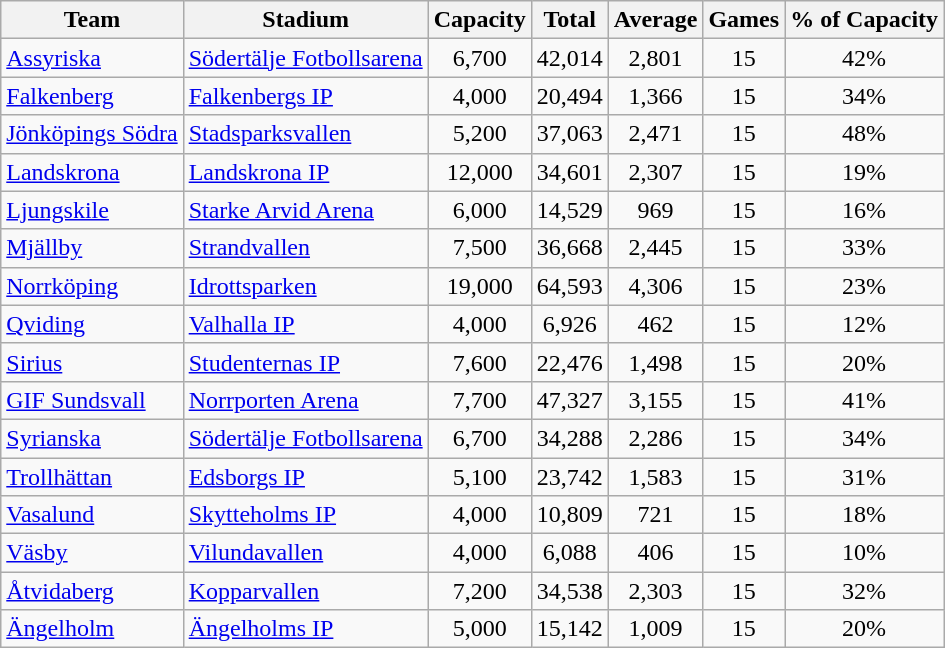<table class="wikitable sortable">
<tr>
<th>Team</th>
<th>Stadium</th>
<th>Capacity</th>
<th>Total</th>
<th>Average</th>
<th>Games</th>
<th>% of Capacity</th>
</tr>
<tr align="center">
<td align="left"><a href='#'>Assyriska</a></td>
<td align="left"><a href='#'>Södertälje Fotbollsarena</a></td>
<td>6,700</td>
<td>42,014</td>
<td>2,801</td>
<td>15</td>
<td>42%</td>
</tr>
<tr align="center">
<td align="left"><a href='#'>Falkenberg</a></td>
<td align="left"><a href='#'>Falkenbergs IP</a></td>
<td>4,000</td>
<td>20,494</td>
<td>1,366</td>
<td>15</td>
<td>34%</td>
</tr>
<tr align="center">
<td align="left"><a href='#'>Jönköpings Södra</a></td>
<td align="left"><a href='#'>Stadsparksvallen</a></td>
<td>5,200</td>
<td>37,063</td>
<td>2,471</td>
<td>15</td>
<td>48%</td>
</tr>
<tr align="center">
<td align="left"><a href='#'>Landskrona</a></td>
<td align="left"><a href='#'>Landskrona IP</a></td>
<td>12,000</td>
<td>34,601</td>
<td>2,307</td>
<td>15</td>
<td>19%</td>
</tr>
<tr align="center">
<td align="left"><a href='#'>Ljungskile</a></td>
<td align="left"><a href='#'>Starke Arvid Arena</a></td>
<td>6,000</td>
<td>14,529</td>
<td>969</td>
<td>15</td>
<td>16%</td>
</tr>
<tr align="center">
<td align="left"><a href='#'>Mjällby</a></td>
<td align="left"><a href='#'>Strandvallen</a></td>
<td>7,500</td>
<td>36,668</td>
<td>2,445</td>
<td>15</td>
<td>33%</td>
</tr>
<tr align="center">
<td align="left"><a href='#'>Norrköping</a></td>
<td align="left"><a href='#'>Idrottsparken</a></td>
<td>19,000</td>
<td>64,593</td>
<td>4,306</td>
<td>15</td>
<td>23%</td>
</tr>
<tr align="center">
<td align="left"><a href='#'>Qviding</a></td>
<td align="left"><a href='#'>Valhalla IP</a></td>
<td>4,000</td>
<td>6,926</td>
<td>462</td>
<td>15</td>
<td>12%</td>
</tr>
<tr align="center">
<td align="left"><a href='#'>Sirius</a></td>
<td align="left"><a href='#'>Studenternas IP</a></td>
<td>7,600</td>
<td>22,476</td>
<td>1,498</td>
<td>15</td>
<td>20%</td>
</tr>
<tr align="center">
<td align="left"><a href='#'>GIF Sundsvall</a></td>
<td align="left"><a href='#'>Norrporten Arena</a></td>
<td>7,700</td>
<td>47,327</td>
<td>3,155</td>
<td>15</td>
<td>41%</td>
</tr>
<tr align="center">
<td align="left"><a href='#'>Syrianska</a></td>
<td align="left"><a href='#'>Södertälje Fotbollsarena</a></td>
<td>6,700</td>
<td>34,288</td>
<td>2,286</td>
<td>15</td>
<td>34%</td>
</tr>
<tr align="center">
<td align="left"><a href='#'>Trollhättan</a></td>
<td align="left"><a href='#'>Edsborgs IP</a></td>
<td>5,100</td>
<td>23,742</td>
<td>1,583</td>
<td>15</td>
<td>31%</td>
</tr>
<tr align="center">
<td align="left"><a href='#'>Vasalund</a></td>
<td align="left"><a href='#'>Skytteholms IP</a></td>
<td>4,000</td>
<td>10,809</td>
<td>721</td>
<td>15</td>
<td>18%</td>
</tr>
<tr align="center">
<td align="left"><a href='#'>Väsby</a></td>
<td align="left"><a href='#'>Vilundavallen</a></td>
<td>4,000</td>
<td>6,088</td>
<td>406</td>
<td>15</td>
<td>10%</td>
</tr>
<tr align="center">
<td align="left"><a href='#'>Åtvidaberg</a></td>
<td align="left"><a href='#'>Kopparvallen</a></td>
<td>7,200</td>
<td>34,538</td>
<td>2,303</td>
<td>15</td>
<td>32%</td>
</tr>
<tr align="center">
<td align="left"><a href='#'>Ängelholm</a></td>
<td align="left"><a href='#'>Ängelholms IP</a></td>
<td>5,000</td>
<td>15,142</td>
<td>1,009</td>
<td>15</td>
<td>20%</td>
</tr>
</table>
